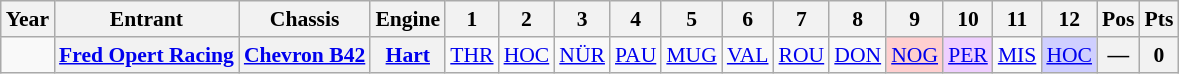<table class="wikitable" style="text-align:center; font-size:90%">
<tr>
<th>Year</th>
<th>Entrant</th>
<th>Chassis</th>
<th>Engine</th>
<th>1</th>
<th>2</th>
<th>3</th>
<th>4</th>
<th>5</th>
<th>6</th>
<th>7</th>
<th>8</th>
<th>9</th>
<th>10</th>
<th>11</th>
<th>12</th>
<th>Pos</th>
<th>Pts</th>
</tr>
<tr>
<td></td>
<th><a href='#'>Fred Opert Racing</a></th>
<th><a href='#'>Chevron B42</a></th>
<th><a href='#'>Hart</a></th>
<td><a href='#'>THR</a></td>
<td><a href='#'>HOC</a></td>
<td><a href='#'>NÜR</a></td>
<td><a href='#'>PAU</a></td>
<td><a href='#'>MUG</a></td>
<td><a href='#'>VAL</a></td>
<td><a href='#'>ROU</a></td>
<td><a href='#'>DON</a></td>
<td style="background:#FFCFCF;"><a href='#'>NOG</a><br></td>
<td style="background:#EFCFFF;"><a href='#'>PER</a><br></td>
<td><a href='#'>MIS</a></td>
<td style="background:#CFCFFF;"><a href='#'>HOC</a><br></td>
<th>—</th>
<th>0</th>
</tr>
</table>
